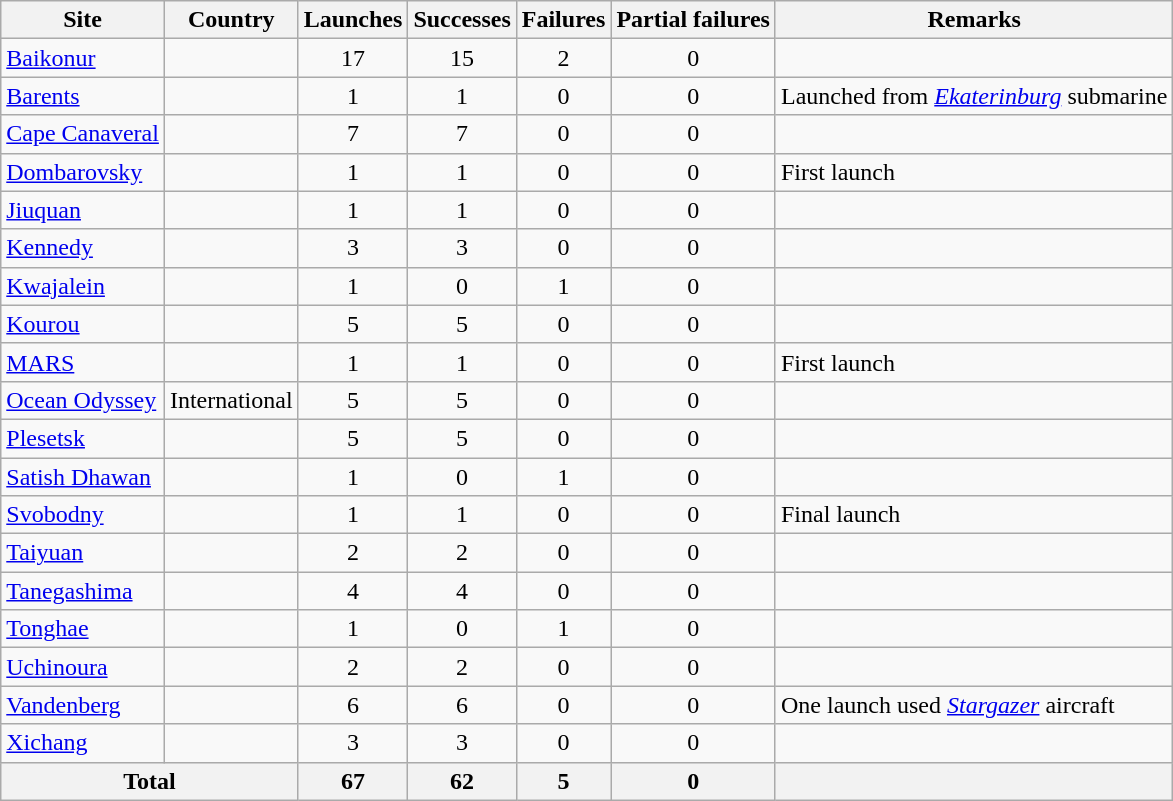<table class="wikitable sortable" style=text-align:center>
<tr>
<th>Site</th>
<th>Country</th>
<th>Launches</th>
<th>Successes</th>
<th>Failures</th>
<th>Partial failures</th>
<th>Remarks</th>
</tr>
<tr>
<td align=left><a href='#'>Baikonur</a></td>
<td align=left></td>
<td>17</td>
<td>15</td>
<td>2</td>
<td>0</td>
<td></td>
</tr>
<tr>
<td align=left><a href='#'>Barents</a></td>
<td align=left></td>
<td>1</td>
<td>1</td>
<td>0</td>
<td>0</td>
<td align=left>Launched from <a href='#'><em>Ekaterinburg</em></a> submarine</td>
</tr>
<tr>
<td align=left><a href='#'>Cape Canaveral</a></td>
<td align=left></td>
<td>7</td>
<td>7</td>
<td>0</td>
<td>0</td>
<td></td>
</tr>
<tr>
<td align=left><a href='#'>Dombarovsky</a></td>
<td align=left></td>
<td>1</td>
<td>1</td>
<td>0</td>
<td>0</td>
<td align=left>First launch</td>
</tr>
<tr>
<td align=left><a href='#'>Jiuquan</a></td>
<td align=left></td>
<td>1</td>
<td>1</td>
<td>0</td>
<td>0</td>
<td></td>
</tr>
<tr>
<td align=left><a href='#'>Kennedy</a></td>
<td align=left></td>
<td>3</td>
<td>3</td>
<td>0</td>
<td>0</td>
<td></td>
</tr>
<tr>
<td align=left><a href='#'>Kwajalein</a></td>
<td align=left></td>
<td>1</td>
<td>0</td>
<td>1</td>
<td>0</td>
<td></td>
</tr>
<tr>
<td align=left><a href='#'>Kourou</a></td>
<td align=left></td>
<td>5</td>
<td>5</td>
<td>0</td>
<td>0</td>
<td></td>
</tr>
<tr>
<td align=left><a href='#'>MARS</a></td>
<td align=left></td>
<td>1</td>
<td>1</td>
<td>0</td>
<td>0</td>
<td align=left>First launch</td>
</tr>
<tr>
<td align=left><a href='#'>Ocean Odyssey</a></td>
<td align=left> International</td>
<td>5</td>
<td>5</td>
<td>0</td>
<td>0</td>
<td></td>
</tr>
<tr>
<td align=left><a href='#'>Plesetsk</a></td>
<td align=left></td>
<td>5</td>
<td>5</td>
<td>0</td>
<td>0</td>
<td></td>
</tr>
<tr>
<td align=left><a href='#'>Satish Dhawan</a></td>
<td align=left></td>
<td>1</td>
<td>0</td>
<td>1</td>
<td>0</td>
<td></td>
</tr>
<tr>
<td align=left><a href='#'>Svobodny</a></td>
<td align=left></td>
<td>1</td>
<td>1</td>
<td>0</td>
<td>0</td>
<td align=left>Final launch</td>
</tr>
<tr>
<td align=left><a href='#'>Taiyuan</a></td>
<td align=left></td>
<td>2</td>
<td>2</td>
<td>0</td>
<td>0</td>
<td></td>
</tr>
<tr>
<td align=left><a href='#'>Tanegashima</a></td>
<td align=left></td>
<td>4</td>
<td>4</td>
<td>0</td>
<td>0</td>
<td></td>
</tr>
<tr>
<td align=left><a href='#'>Tonghae</a></td>
<td align=left></td>
<td>1</td>
<td>0</td>
<td>1</td>
<td>0</td>
<td></td>
</tr>
<tr>
<td align=left><a href='#'>Uchinoura</a></td>
<td align=left></td>
<td>2</td>
<td>2</td>
<td>0</td>
<td>0</td>
<td></td>
</tr>
<tr>
<td align=left><a href='#'>Vandenberg</a></td>
<td align=left></td>
<td>6</td>
<td>6</td>
<td>0</td>
<td>0</td>
<td align=left>One launch used <em><a href='#'>Stargazer</a></em> aircraft</td>
</tr>
<tr>
<td align=left><a href='#'>Xichang</a></td>
<td align=left></td>
<td>3</td>
<td>3</td>
<td>0</td>
<td>0</td>
<td></td>
</tr>
<tr class="sortbottom">
<th colspan=2>Total</th>
<th>67</th>
<th>62</th>
<th>5</th>
<th>0</th>
<th></th>
</tr>
</table>
